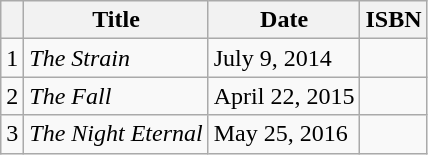<table class="wikitable">
<tr>
<th></th>
<th>Title</th>
<th>Date</th>
<th>ISBN</th>
</tr>
<tr>
<td>1</td>
<td><em>The Strain</em></td>
<td>July 9, 2014</td>
<td></td>
</tr>
<tr>
<td>2</td>
<td><em>The Fall</em></td>
<td>April 22, 2015</td>
<td></td>
</tr>
<tr>
<td>3</td>
<td><em>The Night Eternal</em></td>
<td>May 25, 2016</td>
<td></td>
</tr>
</table>
